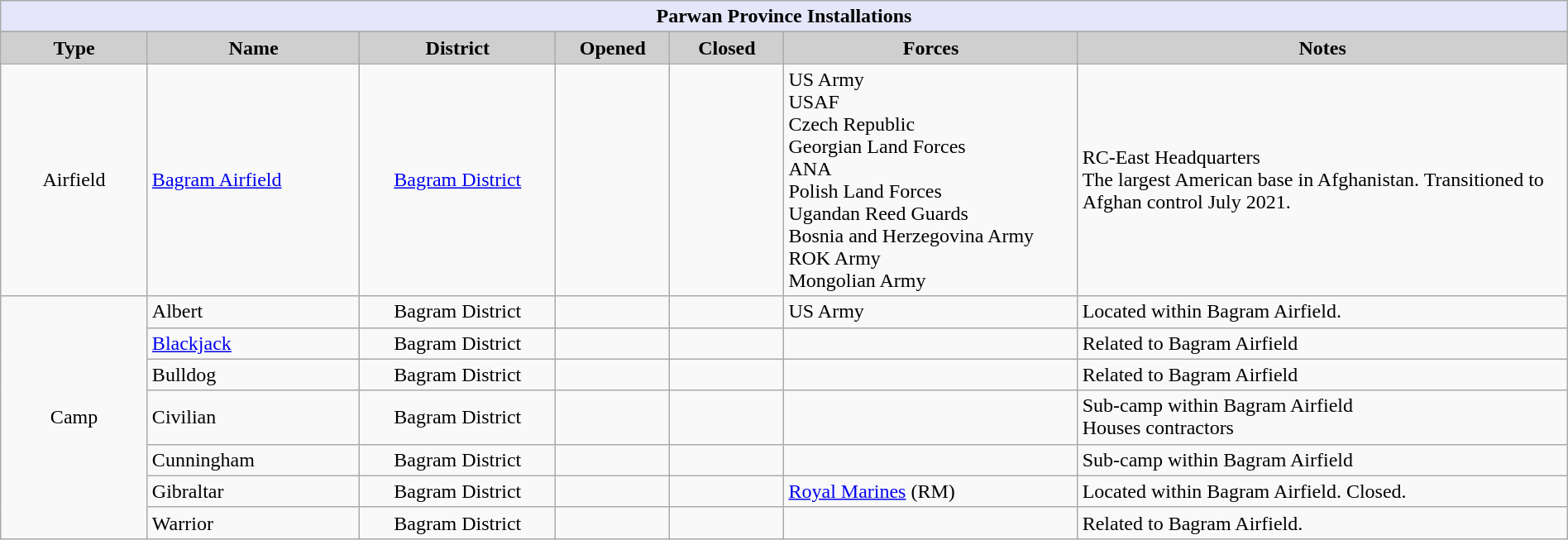<table class="wikitable sortable" width="100%">
<tr>
<th style="align: center; background: lavender" colspan="7"><strong>Parwan Province Installations</strong></th>
</tr>
<tr style="background:#efefef; color:black">
</tr>
<tr>
<th style="background-color:#cfcfcf;" align="center" width="9%" align="center">Type</th>
<th style="background-color:#cfcfcf;" align="center" width="13%">Name</th>
<th style="background-color:#cfcfcf;" align="center" width="12%">District</th>
<th style="background-color:#cfcfcf;" align="center" width="7%">Opened</th>
<th style="background-color:#cfcfcf;" align="center" width="7%">Closed</th>
<th style="background-color:#cfcfcf;" align="center" width="18%" class="unsortable">Forces</th>
<th style="background-color:#cfcfcf;" align="center" width="30%" class="unsortable">Notes</th>
</tr>
<tr>
<td align="center">Airfield</td>
<td><a href='#'>Bagram Airfield</a></td>
<td align="center"><a href='#'>Bagram District</a></td>
<td align="center"></td>
<td align="center"></td>
<td> US Army<br> USAF<br> Czech Republic<br> Georgian Land Forces<br> ANA<br> Polish Land Forces<br> Ugandan Reed Guards<br> Bosnia and Herzegovina Army<br>  ROK Army<br>  Mongolian Army</td>
<td>RC-East Headquarters<br>The largest American base in Afghanistan. Transitioned to Afghan control July 2021.</td>
</tr>
<tr>
<td rowspan="7" align="center">Camp</td>
<td>Albert</td>
<td align="center">Bagram District</td>
<td align="center"></td>
<td align="center"></td>
<td> US Army</td>
<td>Located within Bagram Airfield.</td>
</tr>
<tr>
<td><a href='#'>Blackjack</a></td>
<td align="center">Bagram District</td>
<td align="center"></td>
<td align="center"></td>
<td></td>
<td>Related to Bagram Airfield</td>
</tr>
<tr>
<td>Bulldog</td>
<td align="center">Bagram District</td>
<td align="center"></td>
<td align="center"></td>
<td></td>
<td>Related to Bagram Airfield</td>
</tr>
<tr>
<td>Civilian</td>
<td align="center">Bagram District</td>
<td align="center"></td>
<td align="center"></td>
<td></td>
<td>Sub-camp within Bagram Airfield<br>Houses contractors</td>
</tr>
<tr>
<td>Cunningham</td>
<td align="center">Bagram District</td>
<td align="center"></td>
<td align="center"></td>
<td></td>
<td>Sub-camp within Bagram Airfield</td>
</tr>
<tr>
<td>Gibraltar</td>
<td align="center">Bagram District</td>
<td align="center"></td>
<td align="center"></td>
<td> <a href='#'>Royal Marines</a> (RM)</td>
<td>Located within Bagram Airfield. Closed.</td>
</tr>
<tr>
<td>Warrior</td>
<td align="center">Bagram District</td>
<td align="center"></td>
<td align="center"></td>
<td></td>
<td>Related to Bagram Airfield.</td>
</tr>
</table>
